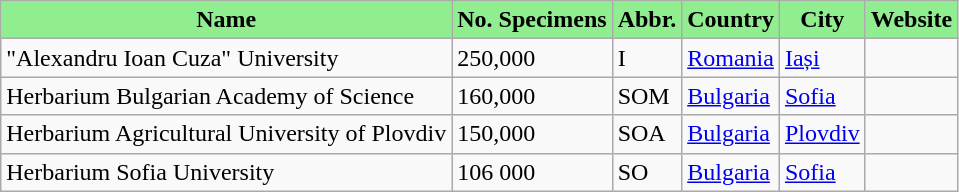<table class="wikitable sortable" align="left" style="margin-left:1em">
<tr>
<th style="background:lightgreen" align="center">Name</th>
<th style="background:lightgreen" align="center">No. Specimens</th>
<th style="background:lightgreen" align="center">Abbr.</th>
<th style="background:lightgreen" align="center">Country</th>
<th style="background:lightgreen" align="center">City</th>
<th style="background:lightgreen" align="center">Website</th>
</tr>
<tr>
<td>"Alexandru Ioan Cuza" University</td>
<td>250,000</td>
<td>I</td>
<td><a href='#'>Romania</a></td>
<td><a href='#'>Iași</a></td>
<td></td>
</tr>
<tr>
<td>Herbarium Bulgarian Academy of Science</td>
<td>160,000</td>
<td>SOM</td>
<td><a href='#'>Bulgaria</a></td>
<td><a href='#'>Sofia</a></td>
<td></td>
</tr>
<tr>
<td>Herbarium Agricultural University of Plovdiv</td>
<td>150,000</td>
<td>SOA</td>
<td><a href='#'>Bulgaria</a></td>
<td><a href='#'>Plovdiv</a></td>
<td></td>
</tr>
<tr>
<td>Herbarium Sofia University</td>
<td>106 000</td>
<td>SO</td>
<td><a href='#'>Bulgaria</a></td>
<td><a href='#'>Sofia</a></td>
<td></td>
</tr>
</table>
